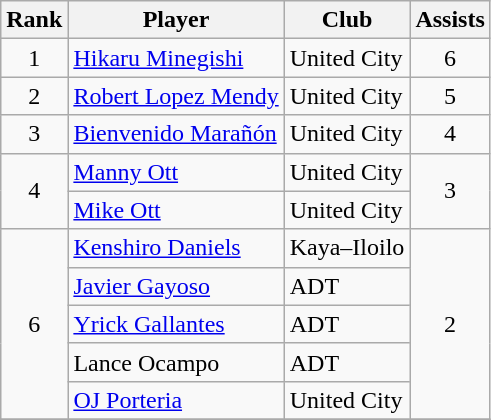<table class="wikitable">
<tr>
<th>Rank</th>
<th>Player</th>
<th>Club</th>
<th>Assists</th>
</tr>
<tr>
<td style="text-align: center;">1</td>
<td> <a href='#'>Hikaru Minegishi</a></td>
<td>United City</td>
<td style="text-align: center;">6</td>
</tr>
<tr>
<td rowspan="1" style="text-align: center;">2</td>
<td> <a href='#'>Robert Lopez Mendy</a></td>
<td>United City</td>
<td rowspan="1" style="text-align: center;">5</td>
</tr>
<tr>
<td rowspan="1" style="text-align: center;">3</td>
<td> <a href='#'>Bienvenido Marañón</a></td>
<td>United City</td>
<td rowspan="1" style="text-align: center;">4</td>
</tr>
<tr>
<td rowspan="2" style="text-align: center;">4</td>
<td> <a href='#'>Manny Ott</a></td>
<td>United City</td>
<td rowspan="2" style="text-align: center;">3</td>
</tr>
<tr>
<td> <a href='#'>Mike Ott</a></td>
<td>United City</td>
</tr>
<tr>
<td rowspan="5" style="text-align: center;">6</td>
<td> <a href='#'>Kenshiro Daniels</a></td>
<td>Kaya–Iloilo</td>
<td rowspan="5" style="text-align: center;">2</td>
</tr>
<tr>
<td> <a href='#'>Javier Gayoso</a></td>
<td>ADT</td>
</tr>
<tr>
<td> <a href='#'>Yrick Gallantes</a></td>
<td>ADT</td>
</tr>
<tr>
<td> Lance Ocampo</td>
<td>ADT</td>
</tr>
<tr>
<td> <a href='#'>OJ Porteria</a></td>
<td>United City</td>
</tr>
<tr>
</tr>
</table>
